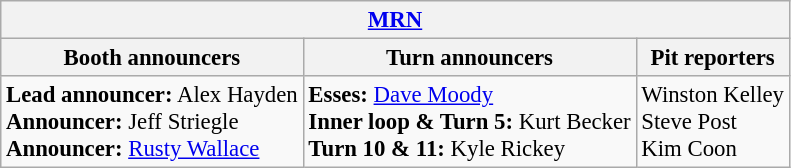<table class="wikitable" style="font-size: 95%">
<tr>
<th colspan="3"><a href='#'>MRN</a></th>
</tr>
<tr>
<th>Booth announcers</th>
<th>Turn announcers</th>
<th>Pit reporters</th>
</tr>
<tr>
<td><strong>Lead announcer:</strong> Alex Hayden<br><strong>Announcer:</strong> Jeff Striegle<br><strong>Announcer:</strong> <a href='#'>Rusty Wallace</a></td>
<td><strong>Esses:</strong> <a href='#'>Dave Moody</a> <br><strong>Inner loop & Turn 5:</strong> Kurt Becker<br><strong>Turn 10 & 11:</strong> Kyle Rickey</td>
<td>Winston Kelley<br>Steve Post<br>Kim Coon</td>
</tr>
</table>
